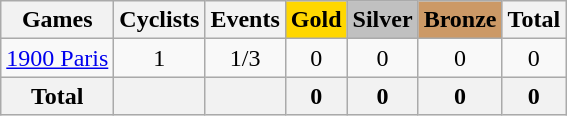<table class="wikitable sortable" style="text-align:center">
<tr>
<th>Games</th>
<th>Cyclists</th>
<th>Events</th>
<th style="background-color:gold;">Gold</th>
<th style="background-color:silver;">Silver</th>
<th style="background-color:#c96;">Bronze</th>
<th>Total</th>
</tr>
<tr>
<td align=left><a href='#'>1900 Paris</a></td>
<td>1</td>
<td>1/3</td>
<td>0</td>
<td>0</td>
<td>0</td>
<td>0</td>
</tr>
<tr>
<th>Total</th>
<th></th>
<th></th>
<th>0</th>
<th>0</th>
<th>0</th>
<th>0</th>
</tr>
</table>
